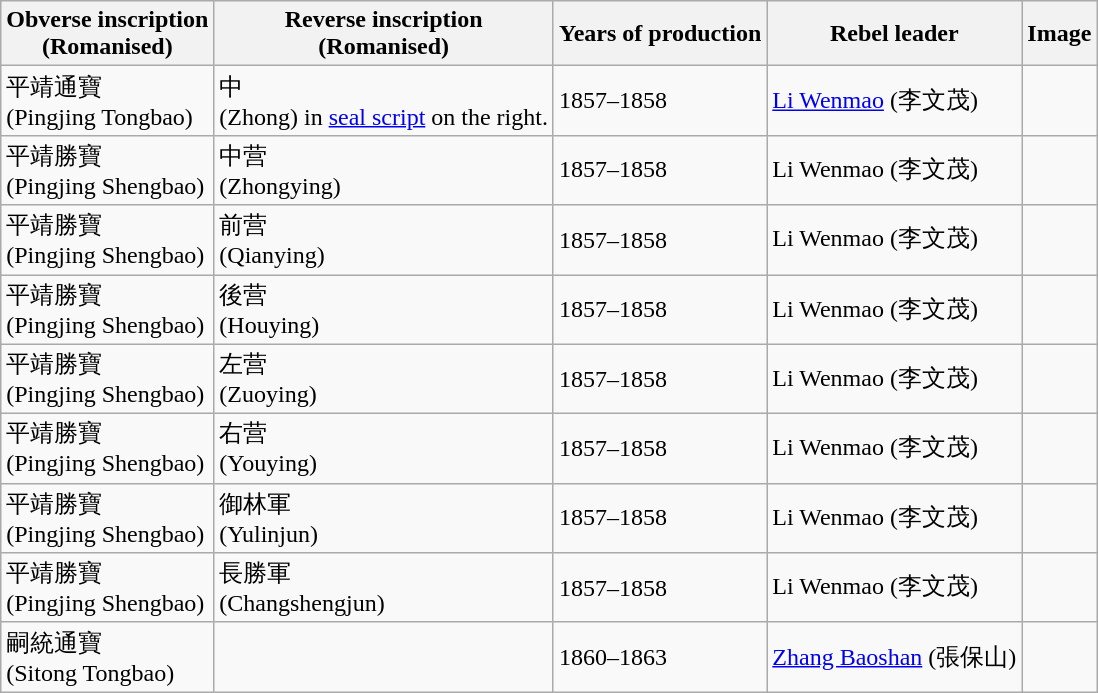<table class="wikitable">
<tr>
<th>Obverse inscription<br>(Romanised)</th>
<th>Reverse inscription<br>(Romanised)</th>
<th>Years of production</th>
<th>Rebel leader</th>
<th>Image</th>
</tr>
<tr>
<td>平靖通寶<br>(Pingjing Tongbao)</td>
<td>中<br>(Zhong) in <a href='#'>seal script</a> on the right.</td>
<td>1857–1858</td>
<td><a href='#'>Li Wenmao</a> (李文茂)</td>
<td></td>
</tr>
<tr>
<td>平靖勝寶<br>(Pingjing Shengbao)</td>
<td>中营<br>(Zhongying)</td>
<td>1857–1858</td>
<td>Li Wenmao (李文茂)</td>
<td></td>
</tr>
<tr>
<td>平靖勝寶<br>(Pingjing Shengbao)</td>
<td>前营<br>(Qianying)</td>
<td>1857–1858</td>
<td>Li Wenmao (李文茂)</td>
<td></td>
</tr>
<tr>
<td>平靖勝寶<br>(Pingjing Shengbao)</td>
<td>後营<br>(Houying)</td>
<td>1857–1858</td>
<td>Li Wenmao (李文茂)</td>
<td></td>
</tr>
<tr>
<td>平靖勝寶<br>(Pingjing Shengbao)</td>
<td>左营<br>(Zuoying)</td>
<td>1857–1858</td>
<td>Li Wenmao (李文茂)</td>
<td></td>
</tr>
<tr>
<td>平靖勝寶<br>(Pingjing Shengbao)</td>
<td>右营<br>(Youying)</td>
<td>1857–1858</td>
<td>Li Wenmao (李文茂)</td>
<td></td>
</tr>
<tr>
<td>平靖勝寶<br>(Pingjing Shengbao)</td>
<td>御林軍<br>(Yulinjun)</td>
<td>1857–1858</td>
<td>Li Wenmao (李文茂)</td>
<td></td>
</tr>
<tr>
<td>平靖勝寶<br>(Pingjing Shengbao)</td>
<td>長勝軍<br>(Changshengjun)</td>
<td>1857–1858</td>
<td>Li Wenmao (李文茂)</td>
<td></td>
</tr>
<tr>
<td>嗣統通寶<br>(Sitong Tongbao)</td>
<td></td>
<td>1860–1863</td>
<td><a href='#'>Zhang Baoshan</a> (張保山)</td>
<td></td>
</tr>
</table>
